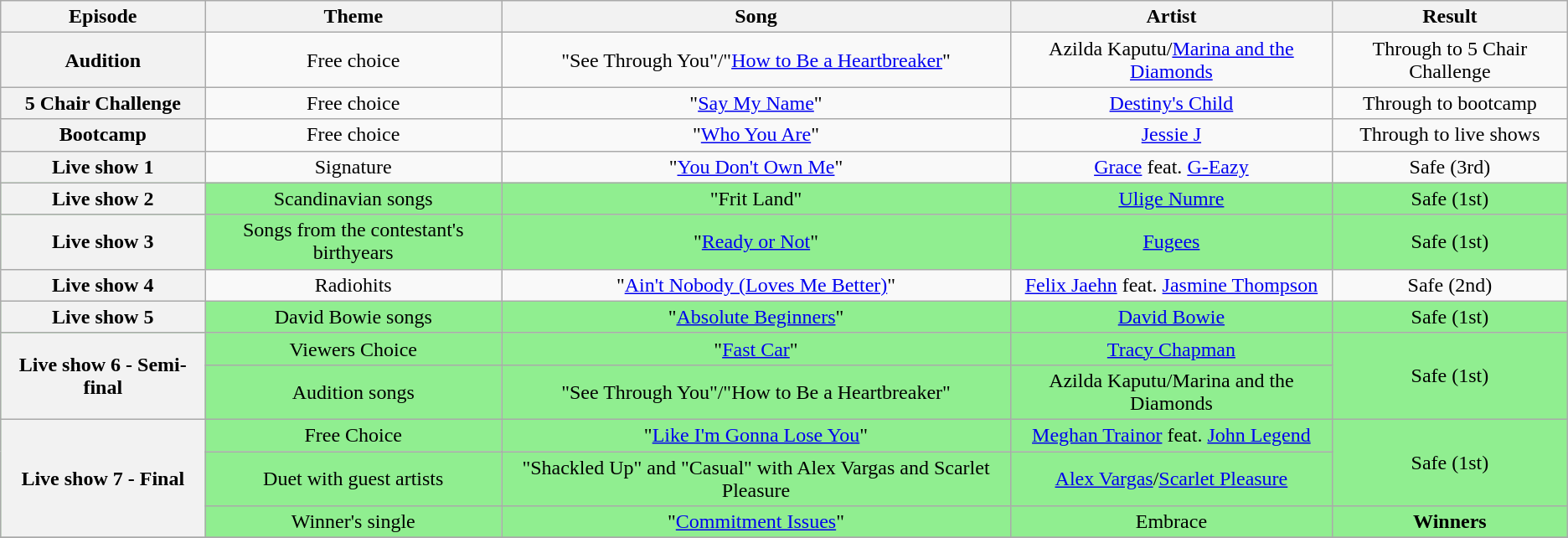<table class="wikitable" style="text-align:center;">
<tr>
<th scope="col">Episode</th>
<th scope="col">Theme</th>
<th scope="col">Song</th>
<th scope="col">Artist</th>
<th scope="col">Result</th>
</tr>
<tr>
<th scope="row">Audition</th>
<td>Free choice</td>
<td>"See Through You"/"<a href='#'>How to Be a Heartbreaker</a>"</td>
<td>Azilda Kaputu/<a href='#'>Marina and the Diamonds</a></td>
<td>Through to 5 Chair Challenge</td>
</tr>
<tr>
<th scope="row">5 Chair Challenge</th>
<td>Free choice</td>
<td>"<a href='#'>Say My Name</a>"</td>
<td><a href='#'>Destiny's Child</a></td>
<td>Through to bootcamp</td>
</tr>
<tr>
<th scope="row">Bootcamp</th>
<td>Free choice</td>
<td>"<a href='#'>Who You Are</a>"</td>
<td><a href='#'>Jessie J</a></td>
<td>Through to live shows</td>
</tr>
<tr>
<th scope="row">Live show 1</th>
<td>Signature</td>
<td>"<a href='#'>You Don't Own Me</a>"</td>
<td><a href='#'>Grace</a> feat. <a href='#'>G-Eazy</a></td>
<td>Safe (3rd)</td>
</tr>
<tr bgcolor=lightgreen>
<th scope="row">Live show 2</th>
<td>Scandinavian songs</td>
<td>"Frit Land"</td>
<td><a href='#'>Ulige Numre</a></td>
<td>Safe (1st)</td>
</tr>
<tr bgcolor=lightgreen>
<th scope="row">Live show 3</th>
<td>Songs from the contestant's birthyears</td>
<td>"<a href='#'>Ready or Not</a>"</td>
<td><a href='#'>Fugees</a></td>
<td>Safe (1st)</td>
</tr>
<tr>
<th scope="row">Live show 4</th>
<td>Radiohits</td>
<td>"<a href='#'>Ain't Nobody (Loves Me Better)</a>"</td>
<td><a href='#'>Felix Jaehn</a> feat. <a href='#'>Jasmine Thompson</a></td>
<td>Safe (2nd)</td>
</tr>
<tr bgcolor=lightgreen>
<th scope="row">Live show 5</th>
<td>David Bowie songs</td>
<td>"<a href='#'>Absolute Beginners</a>"</td>
<td><a href='#'>David Bowie</a></td>
<td>Safe (1st)</td>
</tr>
<tr bgcolor=lightgreen>
<th scope="row" rowspan="2">Live show 6 - Semi-final</th>
<td>Viewers Choice</td>
<td>"<a href='#'>Fast Car</a>"</td>
<td><a href='#'>Tracy Chapman</a></td>
<td rowspan="2">Safe (1st)</td>
</tr>
<tr bgcolor=lightgreen>
<td>Audition songs</td>
<td>"See Through You"/"How to Be a Heartbreaker"</td>
<td>Azilda Kaputu/Marina and the Diamonds</td>
</tr>
<tr bgcolor=lightgreen>
<th scope="row" rowspan="3">Live show 7 - Final</th>
<td>Free Choice</td>
<td>"<a href='#'>Like I'm Gonna Lose You</a>"</td>
<td><a href='#'>Meghan Trainor</a> feat. <a href='#'>John Legend</a></td>
<td rowspan="2">Safe (1st)</td>
</tr>
<tr bgcolor=lightgreen>
<td>Duet with guest artists</td>
<td>"Shackled Up" and "Casual" with Alex Vargas and Scarlet Pleasure</td>
<td><a href='#'>Alex Vargas</a>/<a href='#'>Scarlet Pleasure</a></td>
</tr>
<tr bgcolor=lightgreen>
<td>Winner's single</td>
<td>"<a href='#'>Commitment Issues</a>"</td>
<td>Embrace</td>
<td><strong>Winners</strong></td>
</tr>
<tr>
</tr>
</table>
